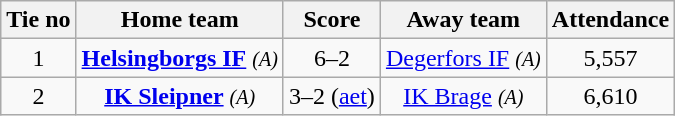<table class="wikitable" style="text-align:center">
<tr>
<th style= width="40px">Tie no</th>
<th style= width="150px">Home team</th>
<th style= width="60px">Score</th>
<th style= width="150px">Away team</th>
<th style= width="30px">Attendance</th>
</tr>
<tr>
<td>1</td>
<td><strong><a href='#'>Helsingborgs IF</a></strong> <em><small>(A)</small></em></td>
<td>6–2</td>
<td><a href='#'>Degerfors IF</a> <em><small>(A)</small></em></td>
<td>5,557</td>
</tr>
<tr>
<td>2</td>
<td><strong><a href='#'>IK Sleipner</a></strong> <em><small>(A)</small></em></td>
<td>3–2 (<a href='#'>aet</a>)</td>
<td><a href='#'>IK Brage</a> <em><small>(A)</small></em></td>
<td>6,610</td>
</tr>
</table>
